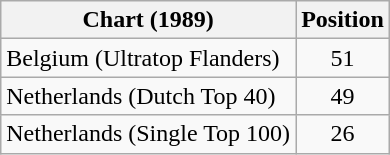<table class="wikitable sortable">
<tr>
<th>Chart (1989)</th>
<th>Position</th>
</tr>
<tr>
<td>Belgium (Ultratop Flanders)</td>
<td align="center">51</td>
</tr>
<tr>
<td>Netherlands (Dutch Top 40)</td>
<td align="center">49</td>
</tr>
<tr>
<td>Netherlands (Single Top 100)</td>
<td align="center">26</td>
</tr>
</table>
